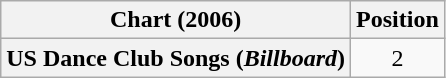<table class="wikitable plainrowheaders" style="text-align:center">
<tr>
<th>Chart (2006)</th>
<th>Position</th>
</tr>
<tr>
<th scope="row">US Dance Club Songs (<em>Billboard</em>)</th>
<td>2</td>
</tr>
</table>
